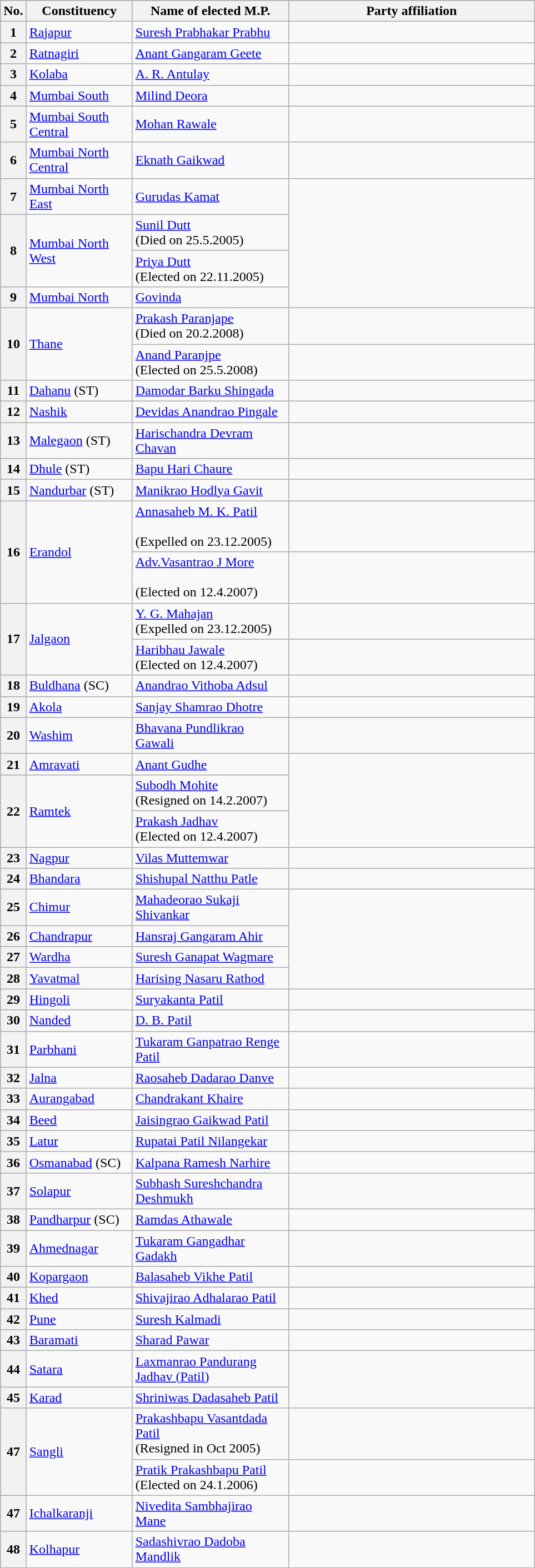<table class="wikitable">
<tr style="background:#ccc; text-align:center;">
<th>No.</th>
<th style="width:120px">Constituency</th>
<th style="width:180px">Name of elected M.P.</th>
<th colspan="2" style="width:18em">Party affiliation</th>
</tr>
<tr>
<th>1</th>
<td><a href='#'>Rajapur</a></td>
<td><a href='#'>Suresh Prabhakar Prabhu</a></td>
<td></td>
</tr>
<tr>
<th>2</th>
<td><a href='#'>Ratnagiri</a></td>
<td><a href='#'>Anant Gangaram Geete</a></td>
</tr>
<tr>
<th>3</th>
<td><a href='#'>Kolaba</a></td>
<td><a href='#'>A. R. Antulay</a></td>
<td></td>
</tr>
<tr>
<th>4</th>
<td><a href='#'>Mumbai South</a></td>
<td><a href='#'>Milind Deora</a></td>
</tr>
<tr>
<th>5</th>
<td><a href='#'>Mumbai South Central</a></td>
<td><a href='#'>Mohan Rawale</a></td>
<td></td>
</tr>
<tr>
<th>6</th>
<td><a href='#'>Mumbai North Central</a></td>
<td><a href='#'>Eknath Gaikwad</a></td>
<td></td>
</tr>
<tr>
<th>7</th>
<td><a href='#'>Mumbai North East</a></td>
<td><a href='#'>Gurudas Kamat</a></td>
</tr>
<tr>
<th rowspan="2">8</th>
<td rowspan="2"><a href='#'>Mumbai North West</a></td>
<td><a href='#'>Sunil Dutt</a><br>(Died on 25.5.2005)</td>
</tr>
<tr>
<td><a href='#'>Priya Dutt</a><br>(Elected on 22.11.2005)</td>
</tr>
<tr>
<th>9</th>
<td><a href='#'>Mumbai North</a></td>
<td><a href='#'>Govinda</a></td>
</tr>
<tr>
<th rowspan="2">10</th>
<td rowspan="2"><a href='#'>Thane</a></td>
<td><a href='#'>Prakash Paranjape</a><br>(Died on 20.2.2008)</td>
<td></td>
</tr>
<tr>
<td><a href='#'>Anand Paranjpe</a><br>(Elected on 25.5.2008)</td>
</tr>
<tr>
<th>11</th>
<td><a href='#'>Dahanu</a> (ST)</td>
<td><a href='#'>Damodar Barku Shingada</a></td>
<td></td>
</tr>
<tr>
<th>12</th>
<td><a href='#'>Nashik</a></td>
<td><a href='#'>Devidas Anandrao Pingale</a></td>
<td></td>
</tr>
<tr>
<th>13</th>
<td><a href='#'>Malegaon</a> (ST)</td>
<td><a href='#'>Harischandra Devram Chavan</a></td>
<td></td>
</tr>
<tr>
<th>14</th>
<td><a href='#'>Dhule</a> (ST)</td>
<td><a href='#'>Bapu Hari Chaure</a></td>
<td></td>
</tr>
<tr>
<th>15</th>
<td><a href='#'>Nandurbar</a> (ST)</td>
<td><a href='#'>Manikrao Hodlya Gavit</a></td>
</tr>
<tr>
<th rowspan="2">16</th>
<td rowspan="2"><a href='#'>Erandol</a></td>
<td><a href='#'>Annasaheb M. K. Patil</a><br><br>(Expelled on 23.12.2005)</td>
<td></td>
</tr>
<tr>
<td><a href='#'>Adv.Vasantrao J More</a><br><br>(Elected on 12.4.2007)</td>
<td></td>
</tr>
<tr>
<th rowspan="2">17</th>
<td rowspan="2"><a href='#'>Jalgaon</a></td>
<td><a href='#'>Y. G. Mahajan</a><br>(Expelled on 23.12.2005)</td>
<td></td>
</tr>
<tr>
<td><a href='#'>Haribhau Jawale</a><br>(Elected on 12.4.2007)</td>
</tr>
<tr>
<th>18</th>
<td><a href='#'>Buldhana</a> (SC)</td>
<td><a href='#'>Anandrao Vithoba Adsul</a></td>
<td></td>
</tr>
<tr>
<th>19</th>
<td><a href='#'>Akola</a></td>
<td><a href='#'>Sanjay Shamrao Dhotre</a></td>
<td></td>
</tr>
<tr>
<th>20</th>
<td><a href='#'>Washim</a></td>
<td><a href='#'>Bhavana Pundlikrao Gawali</a></td>
<td></td>
</tr>
<tr>
<th>21</th>
<td><a href='#'>Amravati</a></td>
<td><a href='#'>Anant Gudhe</a></td>
</tr>
<tr>
<th rowspan="2">22</th>
<td rowspan="2"><a href='#'>Ramtek</a></td>
<td><a href='#'>Subodh Mohite</a><br>(Resigned on 14.2.2007)</td>
</tr>
<tr>
<td><a href='#'>Prakash Jadhav</a><br>(Elected on 12.4.2007)</td>
</tr>
<tr>
<th>23</th>
<td><a href='#'>Nagpur</a></td>
<td><a href='#'>Vilas Muttemwar</a></td>
<td></td>
</tr>
<tr>
<th>24</th>
<td><a href='#'>Bhandara</a></td>
<td><a href='#'>Shishupal Natthu Patle</a></td>
<td></td>
</tr>
<tr>
<th>25</th>
<td><a href='#'>Chimur</a></td>
<td><a href='#'>Mahadeorao Sukaji Shivankar</a></td>
</tr>
<tr>
<th>26</th>
<td><a href='#'>Chandrapur</a></td>
<td><a href='#'>Hansraj Gangaram Ahir</a></td>
</tr>
<tr>
<th>27</th>
<td><a href='#'>Wardha</a></td>
<td><a href='#'>Suresh Ganapat Wagmare</a></td>
</tr>
<tr>
<th>28</th>
<td><a href='#'>Yavatmal</a></td>
<td><a href='#'>Harising Nasaru Rathod</a></td>
</tr>
<tr>
<th>29</th>
<td><a href='#'>Hingoli</a></td>
<td><a href='#'>Suryakanta Patil</a></td>
<td></td>
</tr>
<tr>
<th>30</th>
<td><a href='#'>Nanded</a></td>
<td><a href='#'>D. B. Patil</a></td>
<td></td>
</tr>
<tr>
<th>31</th>
<td><a href='#'>Parbhani</a></td>
<td><a href='#'>Tukaram Ganpatrao Renge Patil</a></td>
<td></td>
</tr>
<tr>
<th>32</th>
<td><a href='#'>Jalna</a></td>
<td><a href='#'>Raosaheb Dadarao Danve</a></td>
<td></td>
</tr>
<tr>
<th>33</th>
<td><a href='#'>Aurangabad</a></td>
<td><a href='#'>Chandrakant Khaire</a></td>
<td></td>
</tr>
<tr>
<th>34</th>
<td><a href='#'>Beed</a></td>
<td><a href='#'>Jaisingrao Gaikwad Patil</a></td>
<td></td>
</tr>
<tr>
<th>35</th>
<td><a href='#'>Latur</a></td>
<td><a href='#'>Rupatai Patil Nilangekar</a></td>
<td></td>
</tr>
<tr>
<th>36</th>
<td><a href='#'>Osmanabad</a> (SC)</td>
<td><a href='#'>Kalpana Ramesh Narhire</a></td>
<td></td>
</tr>
<tr>
<th>37</th>
<td><a href='#'>Solapur</a></td>
<td><a href='#'>Subhash Sureshchandra Deshmukh</a></td>
<td></td>
</tr>
<tr>
<th>38</th>
<td><a href='#'>Pandharpur</a> (SC)</td>
<td><a href='#'>Ramdas Athawale</a></td>
<td></td>
</tr>
<tr>
<th>39</th>
<td><a href='#'>Ahmednagar</a></td>
<td><a href='#'>Tukaram Gangadhar Gadakh</a></td>
<td></td>
</tr>
<tr>
<th>40</th>
<td><a href='#'>Kopargaon</a></td>
<td><a href='#'>Balasaheb Vikhe Patil</a></td>
<td></td>
</tr>
<tr>
<th>41</th>
<td><a href='#'>Khed</a></td>
<td><a href='#'>Shivajirao Adhalarao Patil</a></td>
<td></td>
</tr>
<tr>
<th>42</th>
<td><a href='#'>Pune</a></td>
<td><a href='#'>Suresh Kalmadi</a></td>
<td></td>
</tr>
<tr>
<th>43</th>
<td><a href='#'>Baramati</a></td>
<td><a href='#'>Sharad Pawar</a></td>
<td></td>
</tr>
<tr>
<th>44</th>
<td><a href='#'>Satara</a></td>
<td><a href='#'>Laxmanrao Pandurang Jadhav (Patil)</a></td>
</tr>
<tr>
<th>45</th>
<td><a href='#'>Karad</a></td>
<td><a href='#'>Shriniwas Dadasaheb Patil</a></td>
</tr>
<tr>
<th rowspan="2">47</th>
<td rowspan="2"><a href='#'>Sangli</a></td>
<td><a href='#'>Prakashbapu Vasantdada Patil</a><br>(Resigned in Oct 2005)</td>
<td></td>
</tr>
<tr>
<td><a href='#'>Pratik Prakashbapu Patil</a><br>(Elected on 24.1.2006)</td>
</tr>
<tr>
<th>47</th>
<td><a href='#'>Ichalkaranji</a></td>
<td><a href='#'>Nivedita Sambhajirao Mane</a></td>
<td></td>
</tr>
<tr>
<th>48</th>
<td><a href='#'>Kolhapur</a></td>
<td><a href='#'>Sadashivrao Dadoba Mandlik</a></td>
</tr>
</table>
